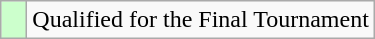<table class="wikitable">
<tr>
<td style="width:10px; background:#cfc;"></td>
<td>Qualified for the Final Tournament</td>
</tr>
</table>
